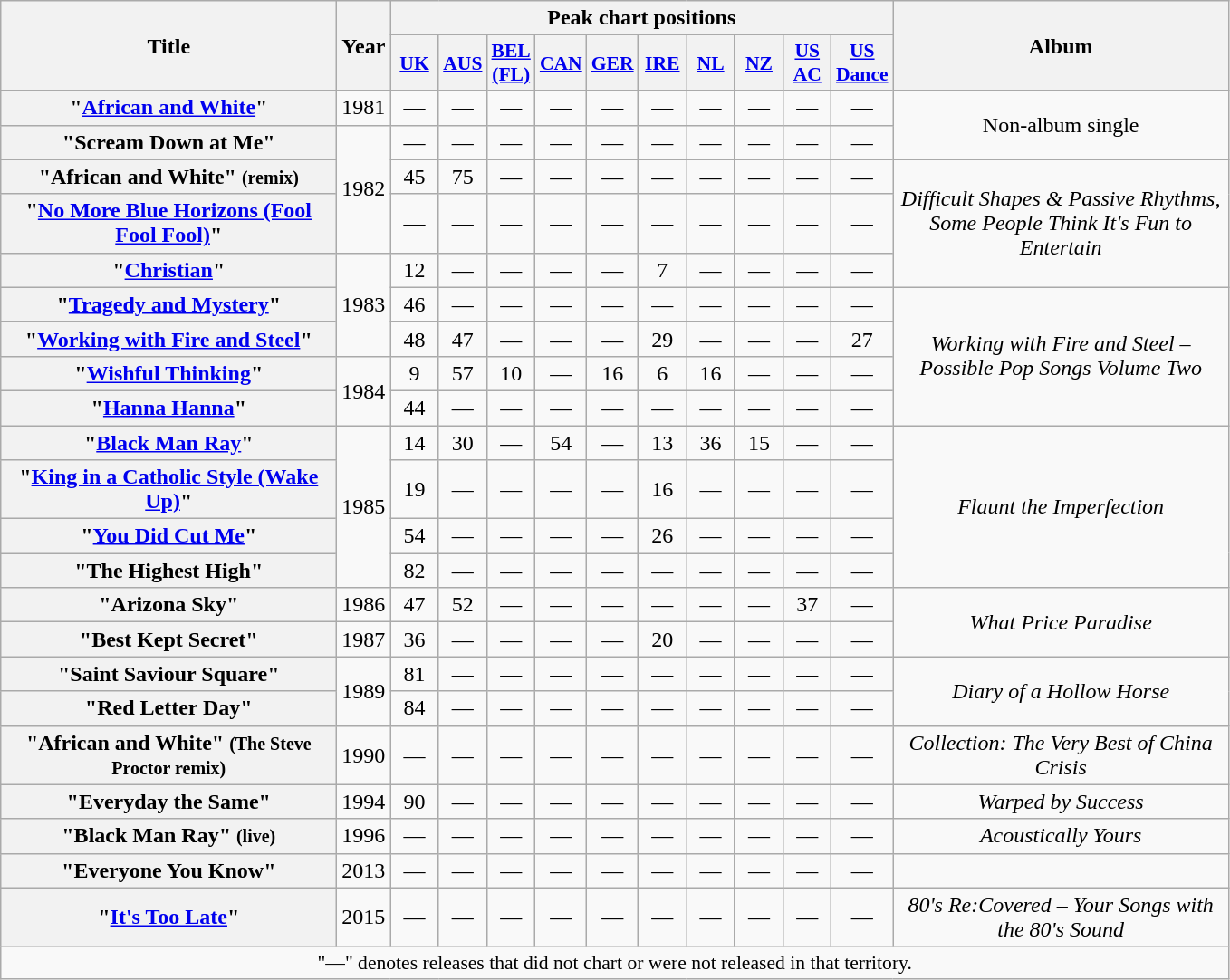<table class="wikitable plainrowheaders" style="text-align:center;">
<tr>
<th rowspan="2" scope="col" style="width:15em;">Title</th>
<th rowspan="2" scope="col" style="width:2em;">Year</th>
<th colspan="10">Peak chart positions</th>
<th rowspan="2" style="width:15em;">Album</th>
</tr>
<tr>
<th scope="col" style="width:2em;font-size:90%;"><a href='#'>UK</a><br></th>
<th scope="col" style="width:2em;font-size:90%;"><a href='#'>AUS</a><br></th>
<th scope="col" style="width:2em;font-size:90%;"><a href='#'>BEL (FL)</a><br></th>
<th scope="col" style="width:2em;font-size:90%;"><a href='#'>CAN</a><br></th>
<th scope="col" style="width:2em;font-size:90%;"><a href='#'>GER</a><br></th>
<th scope="col" style="width:2em;font-size:90%;"><a href='#'>IRE</a><br></th>
<th scope="col" style="width:2em;font-size:90%;"><a href='#'>NL</a><br></th>
<th scope="col" style="width:2em;font-size:90%;"><a href='#'>NZ</a><br></th>
<th scope="col" style="width:2em;font-size:90%;"><a href='#'>US AC</a><br></th>
<th scope="col" style="width:2em;font-size:90%;"><a href='#'>US Dance</a><br></th>
</tr>
<tr>
<th scope="row">"<a href='#'>African and White</a>"</th>
<td rowspan="1">1981</td>
<td>—</td>
<td>—</td>
<td>—</td>
<td>—</td>
<td>—</td>
<td>—</td>
<td>—</td>
<td>—</td>
<td>—</td>
<td>—</td>
<td rowspan="2">Non-album single</td>
</tr>
<tr>
<th scope="row">"Scream Down at Me"</th>
<td rowspan="3">1982</td>
<td>—</td>
<td>—</td>
<td>—</td>
<td>—</td>
<td>—</td>
<td>—</td>
<td>—</td>
<td>—</td>
<td>—</td>
<td>—</td>
</tr>
<tr>
<th scope="row">"African and White" <small>(remix)</small></th>
<td>45</td>
<td>75</td>
<td>—</td>
<td>—</td>
<td>—</td>
<td>—</td>
<td>—</td>
<td>—</td>
<td>—</td>
<td>—</td>
<td rowspan="3"><em>Difficult Shapes & Passive Rhythms, Some People Think It's Fun to Entertain</em></td>
</tr>
<tr>
<th scope="row">"<a href='#'>No More Blue Horizons (Fool Fool Fool)</a>"</th>
<td>—</td>
<td>—</td>
<td>—</td>
<td>—</td>
<td>—</td>
<td>—</td>
<td>—</td>
<td>—</td>
<td>—</td>
<td>—</td>
</tr>
<tr>
<th scope="row">"<a href='#'>Christian</a>"</th>
<td rowspan="3">1983</td>
<td>12</td>
<td>—</td>
<td>—</td>
<td>—</td>
<td>—</td>
<td>7</td>
<td>—</td>
<td>—</td>
<td>—</td>
<td>—</td>
</tr>
<tr>
<th scope="row">"<a href='#'>Tragedy and Mystery</a>"</th>
<td>46</td>
<td>—</td>
<td>—</td>
<td>—</td>
<td>—</td>
<td>—</td>
<td>—</td>
<td>—</td>
<td>—</td>
<td>—</td>
<td rowspan="4"><em>Working with Fire and Steel – Possible Pop Songs Volume Two</em></td>
</tr>
<tr>
<th scope="row">"<a href='#'>Working with Fire and Steel</a>"</th>
<td>48</td>
<td>47</td>
<td>—</td>
<td>—</td>
<td>—</td>
<td>29</td>
<td>—</td>
<td>—</td>
<td>—</td>
<td>27</td>
</tr>
<tr>
<th scope="row">"<a href='#'>Wishful Thinking</a>"</th>
<td rowspan="2">1984</td>
<td>9</td>
<td>57</td>
<td>10</td>
<td>—</td>
<td>16</td>
<td>6</td>
<td>16</td>
<td>—</td>
<td>—</td>
<td>—</td>
</tr>
<tr>
<th scope="row">"<a href='#'>Hanna Hanna</a>"</th>
<td>44</td>
<td>—</td>
<td>—</td>
<td>—</td>
<td>—</td>
<td>—</td>
<td>—</td>
<td>—</td>
<td>—</td>
<td>—</td>
</tr>
<tr>
<th scope="row">"<a href='#'>Black Man Ray</a>"</th>
<td rowspan="4">1985</td>
<td>14</td>
<td>30</td>
<td>—</td>
<td>54</td>
<td>—</td>
<td>13</td>
<td>36</td>
<td>15</td>
<td>—</td>
<td>—</td>
<td rowspan="4"><em>Flaunt the Imperfection</em></td>
</tr>
<tr>
<th scope="row">"<a href='#'>King in a Catholic Style (Wake Up)</a>"</th>
<td>19</td>
<td>—</td>
<td>—</td>
<td>—</td>
<td>—</td>
<td>16</td>
<td>—</td>
<td>—</td>
<td>—</td>
<td>—</td>
</tr>
<tr>
<th scope="row">"<a href='#'>You Did Cut Me</a>"</th>
<td>54</td>
<td>—</td>
<td>—</td>
<td>—</td>
<td>—</td>
<td>26</td>
<td>—</td>
<td>—</td>
<td>—</td>
<td>—</td>
</tr>
<tr>
<th scope="row">"The Highest High"</th>
<td>82</td>
<td>—</td>
<td>—</td>
<td>—</td>
<td>—</td>
<td>—</td>
<td>—</td>
<td>—</td>
<td>—</td>
<td>—</td>
</tr>
<tr>
<th scope="row">"Arizona Sky"</th>
<td>1986</td>
<td>47</td>
<td>52</td>
<td>—</td>
<td>—</td>
<td>—</td>
<td>—</td>
<td>—</td>
<td>—</td>
<td>37</td>
<td>—</td>
<td rowspan="2"><em>What Price Paradise</em></td>
</tr>
<tr>
<th scope="row">"Best Kept Secret"</th>
<td>1987</td>
<td>36</td>
<td>—</td>
<td>—</td>
<td>—</td>
<td>—</td>
<td>20</td>
<td>—</td>
<td>—</td>
<td>—</td>
<td>—</td>
</tr>
<tr>
<th scope="row">"Saint Saviour Square"</th>
<td rowspan="2">1989</td>
<td>81</td>
<td>—</td>
<td>—</td>
<td>—</td>
<td>—</td>
<td>—</td>
<td>—</td>
<td>—</td>
<td>—</td>
<td>—</td>
<td rowspan="2"><em>Diary of a Hollow Horse</em></td>
</tr>
<tr>
<th scope="row">"Red Letter Day"</th>
<td>84</td>
<td>—</td>
<td>—</td>
<td>—</td>
<td>—</td>
<td>—</td>
<td>—</td>
<td>—</td>
<td>—</td>
<td>—</td>
</tr>
<tr>
<th scope="row">"African and White" <small>(The Steve Proctor remix)</small></th>
<td>1990</td>
<td>—</td>
<td>—</td>
<td>—</td>
<td>—</td>
<td>—</td>
<td>—</td>
<td>—</td>
<td>—</td>
<td>—</td>
<td>—</td>
<td><em>Collection: The Very Best of China Crisis</em></td>
</tr>
<tr>
<th scope="row">"Everyday the Same"</th>
<td>1994</td>
<td>90</td>
<td>—</td>
<td>—</td>
<td>—</td>
<td>—</td>
<td>—</td>
<td>—</td>
<td>—</td>
<td>—</td>
<td>—</td>
<td><em>Warped by Success</em></td>
</tr>
<tr>
<th scope="row">"Black Man Ray" <small>(live)</small></th>
<td>1996</td>
<td>—</td>
<td>—</td>
<td>—</td>
<td>—</td>
<td>—</td>
<td>—</td>
<td>—</td>
<td>—</td>
<td>—</td>
<td>—</td>
<td><em>Acoustically Yours</em></td>
</tr>
<tr>
<th scope="row">"Everyone You Know"</th>
<td>2013</td>
<td>—</td>
<td>—</td>
<td>—</td>
<td>—</td>
<td>—</td>
<td>—</td>
<td>—</td>
<td>—</td>
<td>—</td>
<td>—</td>
<td></td>
</tr>
<tr>
<th scope="row">"<a href='#'>It's Too Late</a>"</th>
<td>2015</td>
<td>—</td>
<td>—</td>
<td>—</td>
<td>—</td>
<td>—</td>
<td>—</td>
<td>—</td>
<td>—</td>
<td>—</td>
<td>—</td>
<td><em>80's Re:Covered – Your Songs with the 80's Sound</em></td>
</tr>
<tr>
<td colspan="13" style="font-size:90%">"—" denotes releases that did not chart or were not released in that territory.</td>
</tr>
</table>
